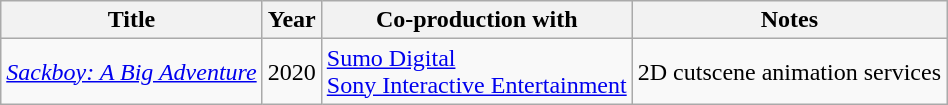<table class="wikitable">
<tr>
<th>Title</th>
<th>Year</th>
<th>Co-production with</th>
<th>Notes</th>
</tr>
<tr>
<td><em><a href='#'>Sackboy: A Big Adventure</a></em></td>
<td>2020</td>
<td><a href='#'>Sumo Digital</a><br><a href='#'>Sony Interactive Entertainment</a></td>
<td>2D cutscene animation services</td>
</tr>
</table>
